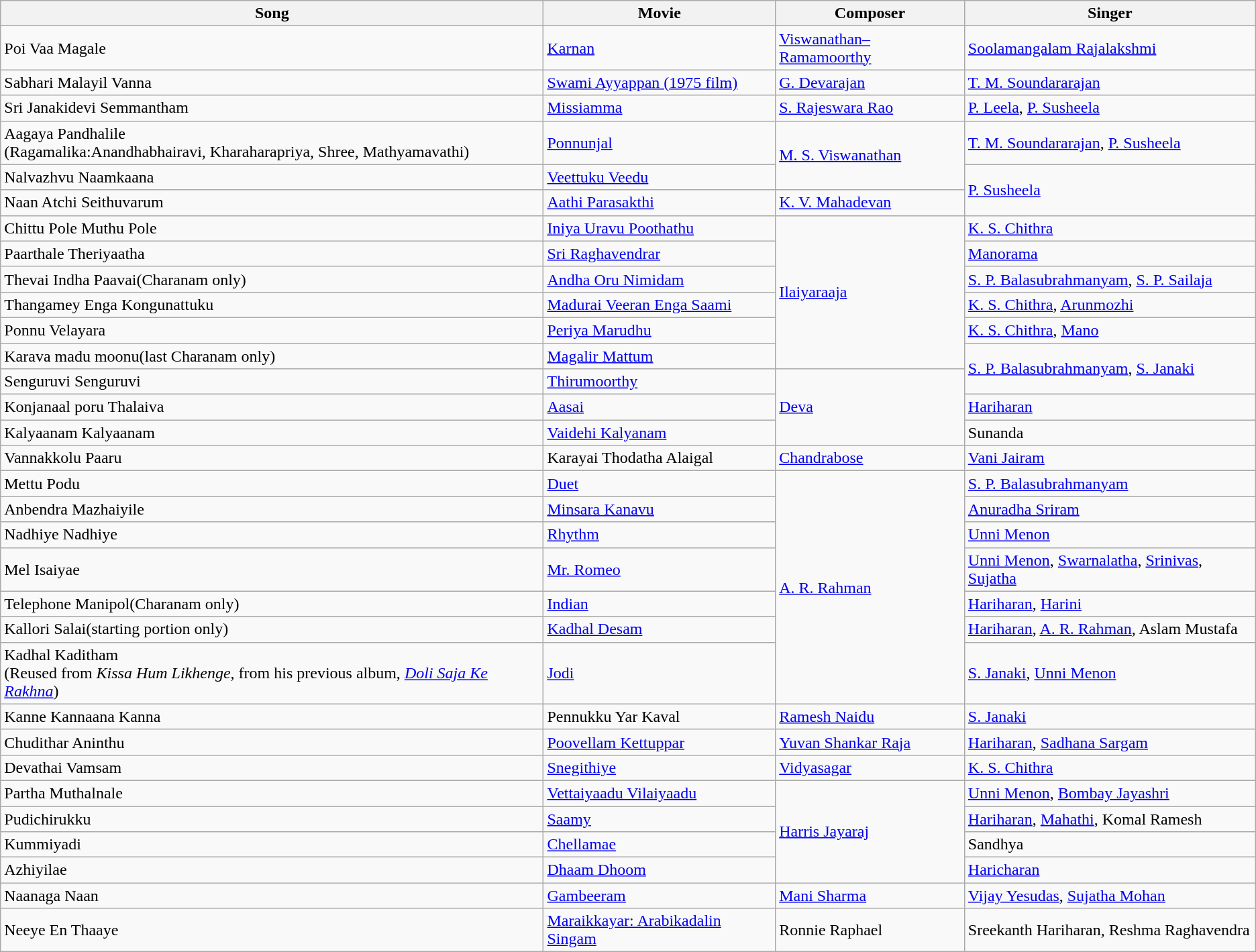<table class="wikitable">
<tr>
<th>Song</th>
<th>Movie</th>
<th>Composer</th>
<th>Singer</th>
</tr>
<tr>
<td>Poi Vaa Magale</td>
<td><a href='#'>Karnan</a></td>
<td><a href='#'>Viswanathan–Ramamoorthy</a></td>
<td><a href='#'>Soolamangalam Rajalakshmi</a></td>
</tr>
<tr>
<td>Sabhari Malayil Vanna</td>
<td><a href='#'>Swami Ayyappan (1975 film)</a></td>
<td><a href='#'>G. Devarajan</a></td>
<td><a href='#'>T. M. Soundararajan</a></td>
</tr>
<tr>
<td>Sri Janakidevi Semmantham</td>
<td><a href='#'>Missiamma</a></td>
<td><a href='#'>S. Rajeswara Rao</a></td>
<td><a href='#'>P. Leela</a>, <a href='#'>P. Susheela</a></td>
</tr>
<tr>
<td>Aagaya Pandhalile<br>(Ragamalika:Anandhabhairavi, Kharaharapriya, Shree, Mathyamavathi)</td>
<td><a href='#'>Ponnunjal</a></td>
<td rowspan="2"><a href='#'>M. S. Viswanathan</a></td>
<td><a href='#'>T. M. Soundararajan</a>, <a href='#'>P. Susheela</a></td>
</tr>
<tr>
<td>Nalvazhvu Naamkaana</td>
<td><a href='#'>Veettuku Veedu</a></td>
<td rowspan="2"><a href='#'>P. Susheela</a></td>
</tr>
<tr>
<td>Naan Atchi Seithuvarum</td>
<td><a href='#'>Aathi Parasakthi</a></td>
<td><a href='#'>K. V. Mahadevan</a></td>
</tr>
<tr>
<td>Chittu Pole Muthu Pole</td>
<td><a href='#'>Iniya Uravu Poothathu</a></td>
<td rowspan="6"><a href='#'>Ilaiyaraaja</a></td>
<td><a href='#'>K. S. Chithra</a></td>
</tr>
<tr>
<td>Paarthale Theriyaatha</td>
<td><a href='#'>Sri Raghavendrar</a></td>
<td><a href='#'>Manorama</a></td>
</tr>
<tr>
<td>Thevai Indha Paavai(Charanam only)</td>
<td><a href='#'>Andha Oru Nimidam</a></td>
<td><a href='#'>S. P. Balasubrahmanyam</a>, <a href='#'>S. P. Sailaja</a></td>
</tr>
<tr>
<td>Thangamey Enga Kongunattuku</td>
<td><a href='#'>Madurai Veeran Enga Saami</a></td>
<td><a href='#'>K. S. Chithra</a>, <a href='#'>Arunmozhi</a></td>
</tr>
<tr>
<td>Ponnu Velayara</td>
<td><a href='#'>Periya Marudhu</a></td>
<td><a href='#'>K. S. Chithra</a>, <a href='#'>Mano</a></td>
</tr>
<tr>
<td>Karava madu moonu(last Charanam only)</td>
<td><a href='#'>Magalir Mattum</a></td>
<td rowspan="2"><a href='#'>S. P. Balasubrahmanyam</a>, <a href='#'>S. Janaki</a></td>
</tr>
<tr>
<td>Senguruvi Senguruvi</td>
<td><a href='#'>Thirumoorthy</a></td>
<td rowspan="3"><a href='#'>Deva</a></td>
</tr>
<tr>
<td>Konjanaal poru Thalaiva</td>
<td><a href='#'>Aasai</a></td>
<td><a href='#'>Hariharan</a></td>
</tr>
<tr>
<td>Kalyaanam Kalyaanam</td>
<td><a href='#'>Vaidehi Kalyanam</a></td>
<td>Sunanda</td>
</tr>
<tr>
<td>Vannakkolu Paaru</td>
<td>Karayai Thodatha Alaigal</td>
<td><a href='#'>Chandrabose</a></td>
<td><a href='#'>Vani Jairam</a></td>
</tr>
<tr>
<td>Mettu Podu</td>
<td><a href='#'>Duet</a></td>
<td rowspan="7"><a href='#'>A. R. Rahman</a></td>
<td><a href='#'>S. P. Balasubrahmanyam</a></td>
</tr>
<tr>
<td>Anbendra Mazhaiyile</td>
<td><a href='#'>Minsara Kanavu</a></td>
<td><a href='#'>Anuradha Sriram</a></td>
</tr>
<tr>
<td>Nadhiye Nadhiye</td>
<td><a href='#'>Rhythm</a></td>
<td><a href='#'>Unni Menon</a></td>
</tr>
<tr>
<td>Mel Isaiyae</td>
<td><a href='#'>Mr. Romeo</a></td>
<td><a href='#'>Unni Menon</a>, <a href='#'>Swarnalatha</a>, <a href='#'>Srinivas</a>, <a href='#'>Sujatha</a></td>
</tr>
<tr>
<td>Telephone Manipol(Charanam only)</td>
<td><a href='#'>Indian</a></td>
<td><a href='#'>Hariharan</a>, <a href='#'>Harini</a></td>
</tr>
<tr>
<td>Kallori Salai(starting portion only)</td>
<td><a href='#'>Kadhal Desam</a></td>
<td><a href='#'>Hariharan</a>, <a href='#'>A. R. Rahman</a>, Aslam Mustafa</td>
</tr>
<tr>
<td>Kadhal Kaditham<br>(Reused from <em>Kissa Hum Likhenge</em>, from his previous album, <em><a href='#'>Doli Saja Ke Rakhna</a></em>)</td>
<td><a href='#'>Jodi</a></td>
<td><a href='#'>S. Janaki</a>, <a href='#'>Unni Menon</a></td>
</tr>
<tr>
<td>Kanne Kannaana Kanna</td>
<td>Pennukku Yar Kaval</td>
<td><a href='#'>Ramesh Naidu</a></td>
<td><a href='#'>S. Janaki</a></td>
</tr>
<tr>
<td>Chudithar Aninthu</td>
<td><a href='#'>Poovellam Kettuppar</a></td>
<td><a href='#'>Yuvan Shankar Raja</a></td>
<td><a href='#'>Hariharan</a>, <a href='#'>Sadhana Sargam</a></td>
</tr>
<tr>
<td>Devathai Vamsam</td>
<td><a href='#'>Snegithiye</a></td>
<td><a href='#'>Vidyasagar</a></td>
<td><a href='#'>K. S. Chithra</a></td>
</tr>
<tr>
<td>Partha Muthalnale</td>
<td><a href='#'>Vettaiyaadu Vilaiyaadu</a></td>
<td rowspan="4"><a href='#'>Harris Jayaraj</a></td>
<td><a href='#'>Unni Menon</a>, <a href='#'>Bombay Jayashri</a></td>
</tr>
<tr>
<td>Pudichirukku</td>
<td><a href='#'>Saamy</a></td>
<td><a href='#'>Hariharan</a>, <a href='#'>Mahathi</a>, Komal Ramesh</td>
</tr>
<tr>
<td>Kummiyadi</td>
<td><a href='#'>Chellamae</a></td>
<td>Sandhya</td>
</tr>
<tr>
<td>Azhiyilae</td>
<td><a href='#'>Dhaam Dhoom</a></td>
<td><a href='#'>Haricharan</a></td>
</tr>
<tr>
<td>Naanaga Naan</td>
<td><a href='#'>Gambeeram</a></td>
<td><a href='#'>Mani Sharma</a></td>
<td><a href='#'>Vijay Yesudas</a>, <a href='#'>Sujatha Mohan</a></td>
</tr>
<tr>
<td>Neeye En Thaaye</td>
<td><a href='#'>Maraikkayar: Arabikadalin Singam</a></td>
<td>Ronnie Raphael</td>
<td>Sreekanth Hariharan, Reshma Raghavendra</td>
</tr>
</table>
